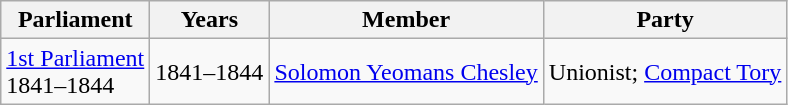<table class="wikitable">
<tr>
<th>Parliament</th>
<th>Years</th>
<th>Member</th>
<th>Party</th>
</tr>
<tr>
<td><a href='#'>1st Parliament</a><br>1841–1844</td>
<td>1841–1844</td>
<td><a href='#'>Solomon Yeomans Chesley</a></td>
<td>Unionist;  <a href='#'>Compact Tory</a></td>
</tr>
</table>
